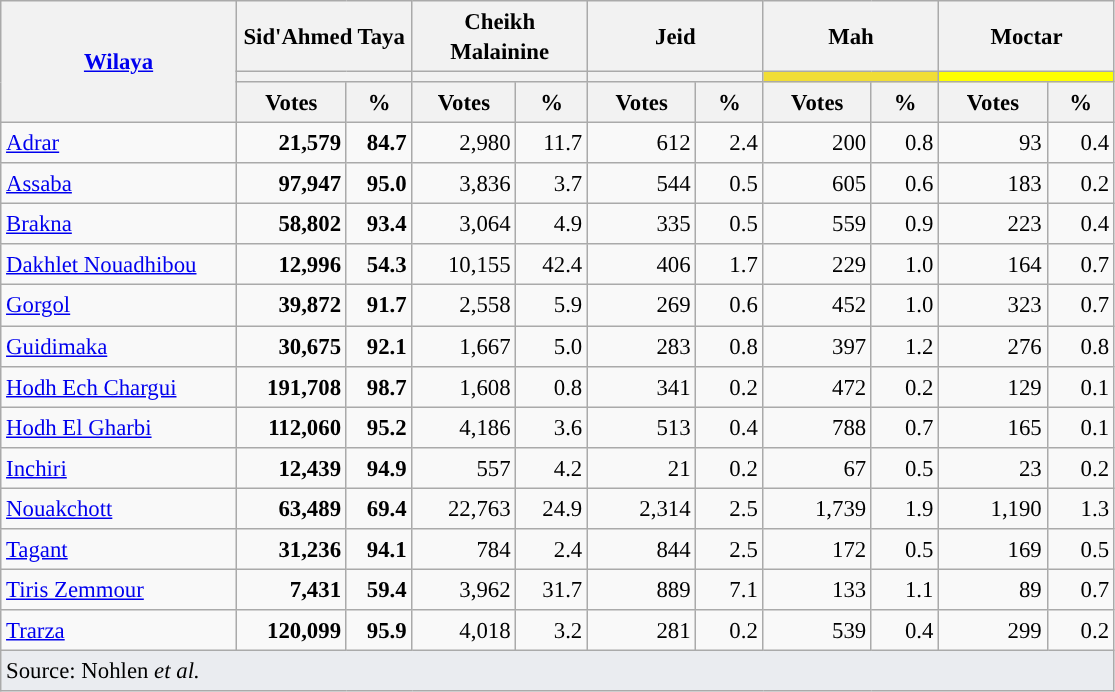<table class="wikitable sortable" style="text-align:right; font-size:95%; line-height:20px">
<tr>
<th width="150" rowspan="3"><a href='#'>Wilaya</a></th>
<th width="110" colspan="2">Sid'Ahmed Taya</th>
<th width="110" colspan="2">Cheikh Malainine</th>
<th width="110" colspan="2">Jeid</th>
<th width="110" colspan="2">Mah</th>
<th width="110" colspan="2">Moctar</th>
</tr>
<tr>
<th colspan="2" style="background:"></th>
<th colspan="2" style="background:"></th>
<th colspan="2" style="background:"></th>
<th colspan="2" style="background:#F1DD36;"></th>
<th colspan="2" style="background:#FEFF01;"></th>
</tr>
<tr>
<th>Votes</th>
<th>%</th>
<th>Votes</th>
<th>%</th>
<th>Votes</th>
<th>%</th>
<th>Votes</th>
<th>%</th>
<th>Votes</th>
<th>%</th>
</tr>
<tr>
<td align="left"><a href='#'>Adrar</a></td>
<td><strong>21,579</strong></td>
<td><strong>84.7</strong></td>
<td>2,980</td>
<td>11.7</td>
<td>612</td>
<td>2.4</td>
<td>200</td>
<td>0.8</td>
<td>93</td>
<td>0.4</td>
</tr>
<tr>
<td align="left"><a href='#'>Assaba</a></td>
<td><strong>97,947</strong></td>
<td><strong>95.0</strong></td>
<td>3,836</td>
<td>3.7</td>
<td>544</td>
<td>0.5</td>
<td>605</td>
<td>0.6</td>
<td>183</td>
<td>0.2</td>
</tr>
<tr>
<td align="left"><a href='#'>Brakna</a></td>
<td><strong>58,802</strong></td>
<td><strong>93.4</strong></td>
<td>3,064</td>
<td>4.9</td>
<td>335</td>
<td>0.5</td>
<td>559</td>
<td>0.9</td>
<td>223</td>
<td>0.4</td>
</tr>
<tr>
<td align="left"><a href='#'>Dakhlet Nouadhibou</a></td>
<td><strong>12,996</strong></td>
<td><strong>54.3</strong></td>
<td>10,155</td>
<td>42.4</td>
<td>406</td>
<td>1.7</td>
<td>229</td>
<td>1.0</td>
<td>164</td>
<td>0.7</td>
</tr>
<tr>
<td align="left"><a href='#'>Gorgol</a></td>
<td><strong>39,872</strong></td>
<td><strong>91.7</strong></td>
<td>2,558</td>
<td>5.9</td>
<td>269</td>
<td>0.6</td>
<td>452</td>
<td>1.0</td>
<td>323</td>
<td>0.7</td>
</tr>
<tr>
<td align="left"><a href='#'>Guidimaka</a></td>
<td><strong>30,675</strong></td>
<td><strong>92.1</strong></td>
<td>1,667</td>
<td>5.0</td>
<td>283</td>
<td>0.8</td>
<td>397</td>
<td>1.2</td>
<td>276</td>
<td>0.8</td>
</tr>
<tr>
<td align="left"><a href='#'>Hodh Ech Chargui</a></td>
<td><strong>191,708</strong></td>
<td><strong>98.7</strong></td>
<td>1,608</td>
<td>0.8</td>
<td>341</td>
<td>0.2</td>
<td>472</td>
<td>0.2</td>
<td>129</td>
<td>0.1</td>
</tr>
<tr>
<td align="left"><a href='#'>Hodh El Gharbi</a></td>
<td><strong>112,060</strong></td>
<td><strong>95.2</strong></td>
<td>4,186</td>
<td>3.6</td>
<td>513</td>
<td>0.4</td>
<td>788</td>
<td>0.7</td>
<td>165</td>
<td>0.1</td>
</tr>
<tr>
<td align="left"><a href='#'>Inchiri</a></td>
<td><strong>12,439</strong></td>
<td><strong>94.9</strong></td>
<td>557</td>
<td>4.2</td>
<td>21</td>
<td>0.2</td>
<td>67</td>
<td>0.5</td>
<td>23</td>
<td>0.2</td>
</tr>
<tr>
<td align="left"><a href='#'>Nouakchott</a></td>
<td><strong>63,489</strong></td>
<td><strong>69.4</strong></td>
<td>22,763</td>
<td>24.9</td>
<td>2,314</td>
<td>2.5</td>
<td>1,739</td>
<td>1.9</td>
<td>1,190</td>
<td>1.3</td>
</tr>
<tr>
<td align="left"><a href='#'>Tagant</a></td>
<td><strong>31,236</strong></td>
<td><strong>94.1</strong></td>
<td>784</td>
<td>2.4</td>
<td>844</td>
<td>2.5</td>
<td>172</td>
<td>0.5</td>
<td>169</td>
<td>0.5</td>
</tr>
<tr>
<td align="left"><a href='#'>Tiris Zemmour</a></td>
<td><strong>7,431</strong></td>
<td><strong>59.4</strong></td>
<td>3,962</td>
<td>31.7</td>
<td>889</td>
<td>7.1</td>
<td>133</td>
<td>1.1</td>
<td>89</td>
<td>0.7</td>
</tr>
<tr>
<td align="left"><a href='#'>Trarza</a></td>
<td><strong>120,099</strong></td>
<td><strong>95.9</strong></td>
<td>4,018</td>
<td>3.2</td>
<td>281</td>
<td>0.2</td>
<td>539</td>
<td>0.4</td>
<td>299</td>
<td>0.2</td>
</tr>
<tr class="sortbottom">
<td colspan="11" style="text-align:left; background-color:#eaecf0">Source: Nohlen <em>et al.</em></td>
</tr>
</table>
